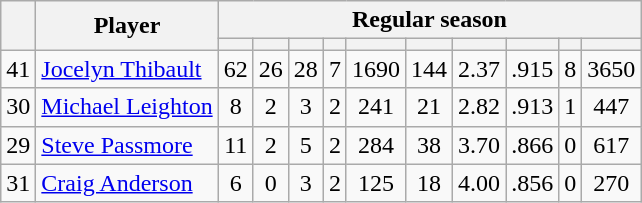<table class="wikitable plainrowheaders" style="text-align:center;">
<tr>
<th scope="col" rowspan="2"></th>
<th scope="col" rowspan="2">Player</th>
<th scope=colgroup colspan=10>Regular season</th>
</tr>
<tr>
<th scope="col"></th>
<th scope="col"></th>
<th scope="col"></th>
<th scope="col"></th>
<th scope="col"></th>
<th scope="col"></th>
<th scope="col"></th>
<th scope="col"></th>
<th scope="col"></th>
<th scope="col"></th>
</tr>
<tr>
<td scope="row">41</td>
<td align="left"><a href='#'>Jocelyn Thibault</a></td>
<td>62</td>
<td>26</td>
<td>28</td>
<td>7</td>
<td>1690</td>
<td>144</td>
<td>2.37</td>
<td>.915</td>
<td>8</td>
<td>3650</td>
</tr>
<tr>
<td scope="row">30</td>
<td align="left"><a href='#'>Michael Leighton</a></td>
<td>8</td>
<td>2</td>
<td>3</td>
<td>2</td>
<td>241</td>
<td>21</td>
<td>2.82</td>
<td>.913</td>
<td>1</td>
<td>447</td>
</tr>
<tr>
<td scope="row">29</td>
<td align="left"><a href='#'>Steve Passmore</a></td>
<td>11</td>
<td>2</td>
<td>5</td>
<td>2</td>
<td>284</td>
<td>38</td>
<td>3.70</td>
<td>.866</td>
<td>0</td>
<td>617</td>
</tr>
<tr>
<td scope="row">31</td>
<td align="left"><a href='#'>Craig Anderson</a></td>
<td>6</td>
<td>0</td>
<td>3</td>
<td>2</td>
<td>125</td>
<td>18</td>
<td>4.00</td>
<td>.856</td>
<td>0</td>
<td>270</td>
</tr>
</table>
